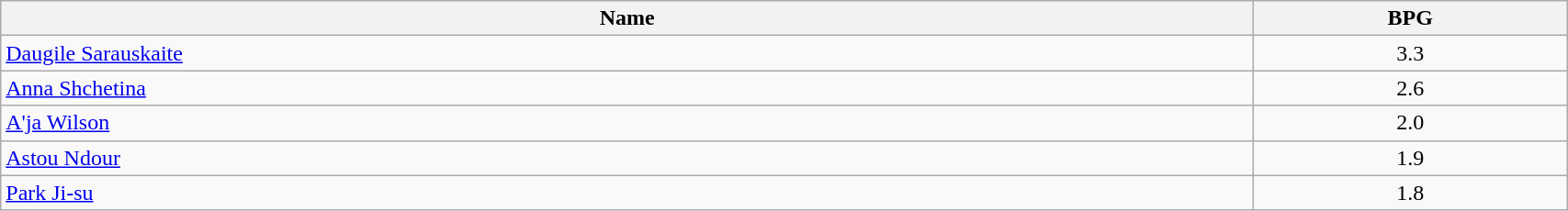<table class=wikitable width="90%">
<tr>
<th width="80%">Name</th>
<th width="20%">BPG</th>
</tr>
<tr>
<td> <a href='#'>Daugile Sarauskaite</a></td>
<td align=center>3.3</td>
</tr>
<tr>
<td> <a href='#'>Anna Shchetina</a></td>
<td align=center>2.6</td>
</tr>
<tr>
<td> <a href='#'>A'ja Wilson</a></td>
<td align=center>2.0</td>
</tr>
<tr>
<td> <a href='#'>Astou Ndour</a></td>
<td align=center>1.9</td>
</tr>
<tr>
<td> <a href='#'>Park Ji-su</a></td>
<td align=center>1.8</td>
</tr>
</table>
